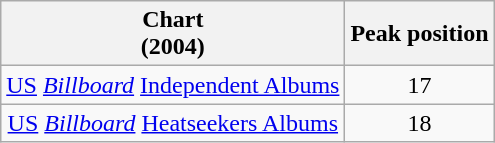<table class="wikitable sortable" style="text-align:center">
<tr>
<th>Chart<br>(2004)</th>
<th>Peak position</th>
</tr>
<tr>
<td><a href='#'>US</a> <a href='#'><em>Billboard</em></a> <a href='#'>Independent Albums</a></td>
<td>17</td>
</tr>
<tr>
<td><a href='#'>US</a> <a href='#'><em>Billboard</em></a> <a href='#'>Heatseekers Albums</a></td>
<td>18</td>
</tr>
</table>
